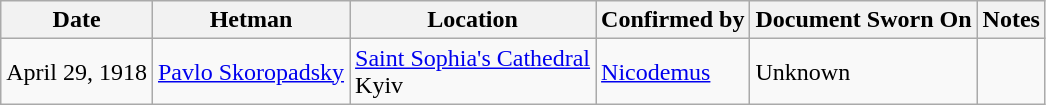<table class="wikitable sortable">
<tr>
<th>Date</th>
<th>Hetman</th>
<th>Location</th>
<th>Confirmed by</th>
<th>Document Sworn On</th>
<th>Notes</th>
</tr>
<tr>
<td>April 29, 1918</td>
<td><a href='#'>Pavlo Skoropadsky</a></td>
<td><a href='#'>Saint Sophia's Cathedral</a><br>Kyiv</td>
<td><a href='#'>Nicodemus</a><br></td>
<td>Unknown</td>
<td></td>
</tr>
</table>
